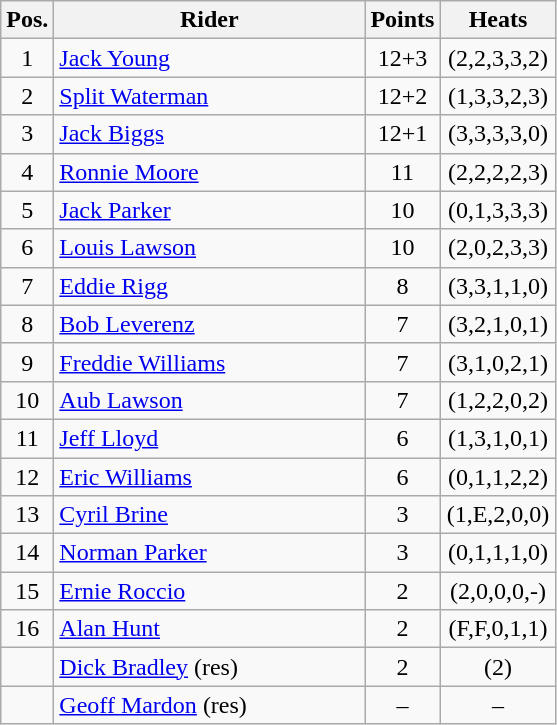<table class=wikitable>
<tr>
<th width=25px>Pos.</th>
<th width=200px>Rider</th>
<th width=40px>Points</th>
<th width=70px>Heats</th>
</tr>
<tr align=center >
<td>1</td>
<td align=left> <a href='#'>Jack Young</a></td>
<td>12+3</td>
<td>(2,2,3,3,2)</td>
</tr>
<tr align=center >
<td>2</td>
<td align=left> <a href='#'>Split Waterman</a></td>
<td>12+2</td>
<td>(1,3,3,2,3)</td>
</tr>
<tr align=center >
<td>3</td>
<td align=left> <a href='#'>Jack Biggs</a></td>
<td>12+1</td>
<td>(3,3,3,3,0)</td>
</tr>
<tr align=center>
<td>4</td>
<td align=left> <a href='#'>Ronnie Moore</a></td>
<td>11</td>
<td>(2,2,2,2,3)</td>
</tr>
<tr align=center>
<td>5</td>
<td align=left> <a href='#'>Jack Parker</a></td>
<td>10</td>
<td>(0,1,3,3,3)</td>
</tr>
<tr align=center>
<td>6</td>
<td align=left> <a href='#'>Louis Lawson</a></td>
<td>10</td>
<td>(2,0,2,3,3)</td>
</tr>
<tr align=center>
<td>7</td>
<td align=left> <a href='#'>Eddie Rigg</a></td>
<td>8</td>
<td>(3,3,1,1,0)</td>
</tr>
<tr align=center>
<td>8</td>
<td align=left> <a href='#'>Bob Leverenz</a></td>
<td>7</td>
<td>(3,2,1,0,1)</td>
</tr>
<tr align=center>
<td>9</td>
<td align=left> <a href='#'>Freddie Williams</a></td>
<td>7</td>
<td>(3,1,0,2,1)</td>
</tr>
<tr align=center>
<td>10</td>
<td align=left> <a href='#'>Aub Lawson</a></td>
<td>7</td>
<td>(1,2,2,0,2)</td>
</tr>
<tr align=center>
<td>11</td>
<td align=left> <a href='#'>Jeff Lloyd</a></td>
<td>6</td>
<td>(1,3,1,0,1)</td>
</tr>
<tr align=center>
<td>12</td>
<td align=left> <a href='#'>Eric Williams</a></td>
<td>6</td>
<td>(0,1,1,2,2)</td>
</tr>
<tr align=center>
<td>13</td>
<td align=left> <a href='#'>Cyril Brine</a></td>
<td>3</td>
<td>(1,E,2,0,0)</td>
</tr>
<tr align=center>
<td>14</td>
<td align=left> <a href='#'>Norman Parker</a></td>
<td>3</td>
<td>(0,1,1,1,0)</td>
</tr>
<tr align=center>
<td>15</td>
<td align=left> <a href='#'>Ernie Roccio</a></td>
<td>2</td>
<td>(2,0,0,0,-)</td>
</tr>
<tr align=center>
<td>16</td>
<td align=left> <a href='#'>Alan Hunt</a></td>
<td>2</td>
<td>(F,F,0,1,1)</td>
</tr>
<tr align=center>
<td></td>
<td align=left> <a href='#'>Dick Bradley</a> (res)</td>
<td>2</td>
<td>(2)</td>
</tr>
<tr align=center>
<td></td>
<td align=left> <a href='#'>Geoff Mardon</a> (res)</td>
<td>–</td>
<td>–</td>
</tr>
</table>
